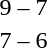<table style="text-align:center">
<tr>
<th width=200></th>
<th width=100></th>
<th width=200></th>
</tr>
<tr>
<td align=right><strong></strong></td>
<td>9 – 7</td>
<td align=left></td>
</tr>
<tr>
<td align=right><strong></strong></td>
<td>7 – 6</td>
<td align=left></td>
</tr>
</table>
